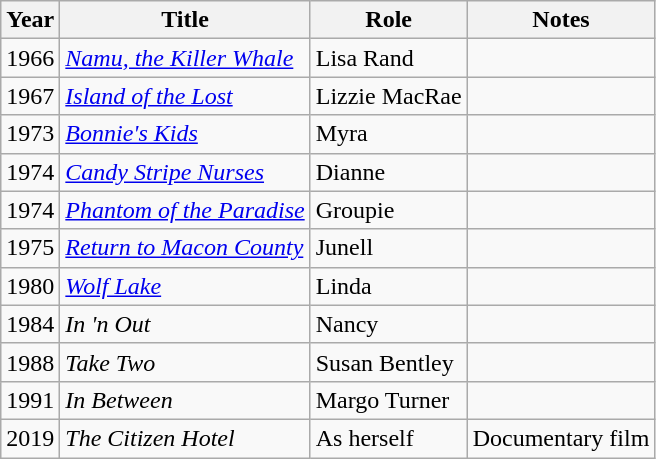<table class="wikitable sortable">
<tr>
<th>Year</th>
<th>Title</th>
<th>Role</th>
<th class="unsortable">Notes</th>
</tr>
<tr>
<td>1966</td>
<td><em><a href='#'>Namu, the Killer Whale</a></em></td>
<td>Lisa Rand</td>
<td></td>
</tr>
<tr>
<td>1967</td>
<td><em><a href='#'>Island of the Lost</a></em></td>
<td>Lizzie MacRae</td>
<td></td>
</tr>
<tr>
<td>1973</td>
<td><em><a href='#'>Bonnie's Kids</a></em></td>
<td>Myra</td>
<td></td>
</tr>
<tr>
<td>1974</td>
<td><em><a href='#'>Candy Stripe Nurses</a> </em></td>
<td>Dianne</td>
<td></td>
</tr>
<tr>
<td>1974</td>
<td><em><a href='#'>Phantom of the Paradise</a></em></td>
<td>Groupie</td>
<td></td>
</tr>
<tr>
<td>1975</td>
<td><em><a href='#'>Return to Macon County</a></em></td>
<td>Junell</td>
<td></td>
</tr>
<tr>
<td>1980</td>
<td><em><a href='#'>Wolf Lake</a></em></td>
<td>Linda</td>
<td></td>
</tr>
<tr>
<td>1984</td>
<td><em>In 'n Out </em></td>
<td>Nancy</td>
<td></td>
</tr>
<tr>
<td>1988</td>
<td><em>Take Two</em></td>
<td>Susan Bentley</td>
<td></td>
</tr>
<tr>
<td>1991</td>
<td><em>In Between</em></td>
<td>Margo Turner</td>
<td></td>
</tr>
<tr>
<td>2019</td>
<td><em>The Citizen Hotel</em></td>
<td>As herself</td>
<td>Documentary film</td>
</tr>
</table>
